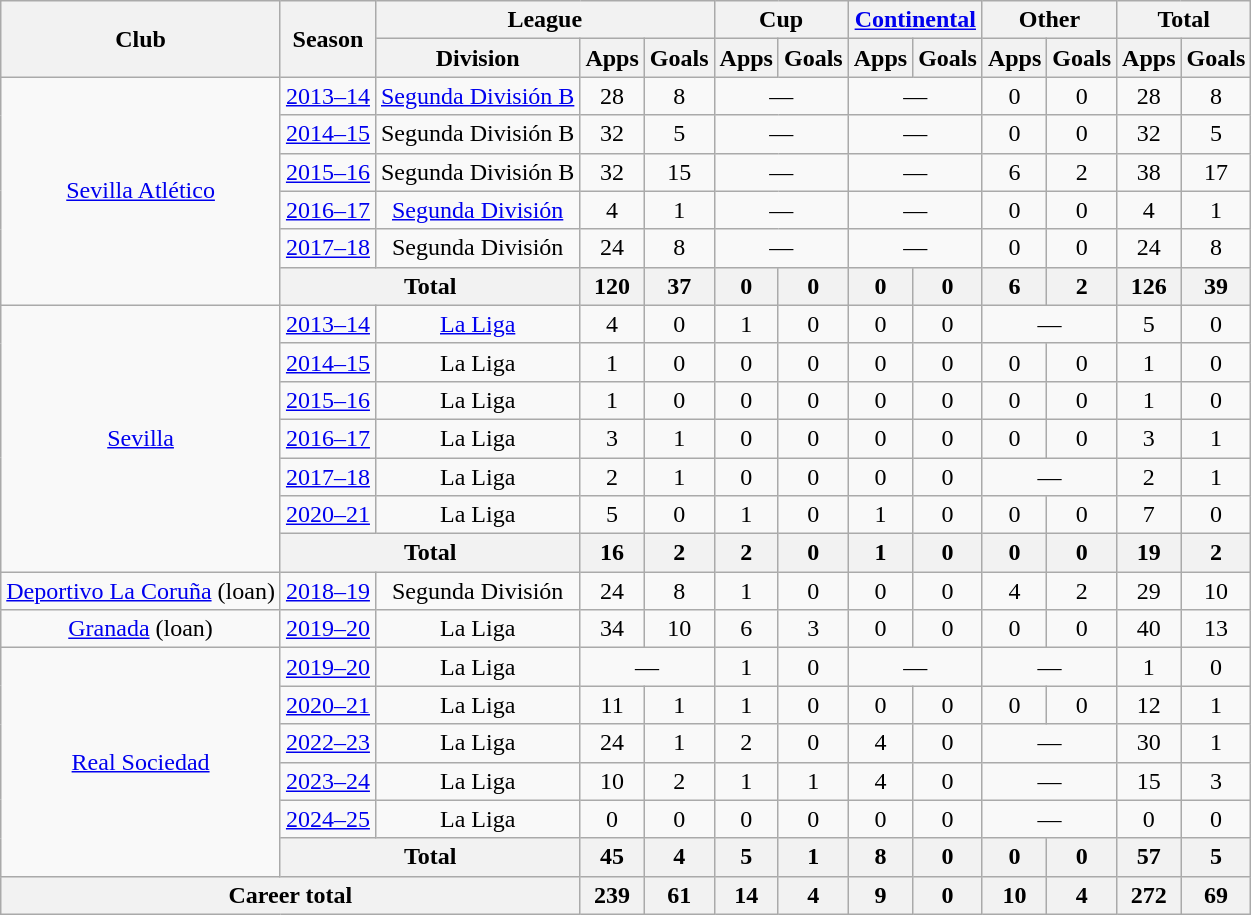<table class="wikitable" style="text-align:center">
<tr>
<th rowspan=2>Club</th>
<th rowspan=2>Season</th>
<th colspan=3>League</th>
<th colspan=2>Cup</th>
<th colspan=2><a href='#'>Continental</a></th>
<th colspan=2>Other</th>
<th colspan=2>Total</th>
</tr>
<tr>
<th>Division</th>
<th>Apps</th>
<th>Goals</th>
<th>Apps</th>
<th>Goals</th>
<th>Apps</th>
<th>Goals</th>
<th>Apps</th>
<th>Goals</th>
<th>Apps</th>
<th>Goals</th>
</tr>
<tr>
<td rowspan=6><a href='#'>Sevilla Atlético</a></td>
<td><a href='#'>2013–14</a></td>
<td><a href='#'>Segunda División B</a></td>
<td>28</td>
<td>8</td>
<td colspan=2>—</td>
<td colspan=2>—</td>
<td>0</td>
<td>0</td>
<td>28</td>
<td>8</td>
</tr>
<tr>
<td><a href='#'>2014–15</a></td>
<td>Segunda División B</td>
<td>32</td>
<td>5</td>
<td colspan=2>—</td>
<td colspan=2>—</td>
<td>0</td>
<td>0</td>
<td>32</td>
<td>5</td>
</tr>
<tr>
<td><a href='#'>2015–16</a></td>
<td>Segunda División B</td>
<td>32</td>
<td>15</td>
<td colspan=2>—</td>
<td colspan=2>—</td>
<td>6</td>
<td>2</td>
<td>38</td>
<td>17</td>
</tr>
<tr>
<td><a href='#'>2016–17</a></td>
<td><a href='#'>Segunda División</a></td>
<td>4</td>
<td>1</td>
<td colspan=2>—</td>
<td colspan=2>—</td>
<td>0</td>
<td>0</td>
<td>4</td>
<td>1</td>
</tr>
<tr>
<td><a href='#'>2017–18</a></td>
<td>Segunda División</td>
<td>24</td>
<td>8</td>
<td colspan=2>—</td>
<td colspan=2>—</td>
<td>0</td>
<td>0</td>
<td>24</td>
<td>8</td>
</tr>
<tr>
<th colspan=2>Total</th>
<th>120</th>
<th>37</th>
<th>0</th>
<th>0</th>
<th>0</th>
<th>0</th>
<th>6</th>
<th>2</th>
<th>126</th>
<th>39</th>
</tr>
<tr>
<td rowspan=7><a href='#'>Sevilla</a></td>
<td><a href='#'>2013–14</a></td>
<td><a href='#'>La Liga</a></td>
<td>4</td>
<td>0</td>
<td>1</td>
<td>0</td>
<td>0</td>
<td>0</td>
<td colspan=2>—</td>
<td>5</td>
<td>0</td>
</tr>
<tr>
<td><a href='#'>2014–15</a></td>
<td>La Liga</td>
<td>1</td>
<td>0</td>
<td>0</td>
<td>0</td>
<td>0</td>
<td>0</td>
<td>0</td>
<td>0</td>
<td>1</td>
<td>0</td>
</tr>
<tr>
<td><a href='#'>2015–16</a></td>
<td>La Liga</td>
<td>1</td>
<td>0</td>
<td>0</td>
<td>0</td>
<td>0</td>
<td>0</td>
<td>0</td>
<td>0</td>
<td>1</td>
<td>0</td>
</tr>
<tr>
<td><a href='#'>2016–17</a></td>
<td>La Liga</td>
<td>3</td>
<td>1</td>
<td>0</td>
<td>0</td>
<td>0</td>
<td>0</td>
<td>0</td>
<td>0</td>
<td>3</td>
<td>1</td>
</tr>
<tr>
<td><a href='#'>2017–18</a></td>
<td>La Liga</td>
<td>2</td>
<td>1</td>
<td>0</td>
<td>0</td>
<td>0</td>
<td>0</td>
<td colspan=2>—</td>
<td>2</td>
<td>1</td>
</tr>
<tr>
<td><a href='#'>2020–21</a></td>
<td>La Liga</td>
<td>5</td>
<td>0</td>
<td>1</td>
<td>0</td>
<td>1</td>
<td>0</td>
<td>0</td>
<td>0</td>
<td>7</td>
<td>0</td>
</tr>
<tr>
<th colspan=2>Total</th>
<th>16</th>
<th>2</th>
<th>2</th>
<th>0</th>
<th>1</th>
<th>0</th>
<th>0</th>
<th>0</th>
<th>19</th>
<th>2</th>
</tr>
<tr>
<td><a href='#'>Deportivo La Coruña</a> (loan)</td>
<td><a href='#'>2018–19</a></td>
<td>Segunda División</td>
<td>24</td>
<td>8</td>
<td>1</td>
<td>0</td>
<td>0</td>
<td>0</td>
<td>4</td>
<td>2</td>
<td>29</td>
<td>10</td>
</tr>
<tr>
<td><a href='#'>Granada</a> (loan)</td>
<td><a href='#'>2019–20</a></td>
<td>La Liga</td>
<td>34</td>
<td>10</td>
<td>6</td>
<td>3</td>
<td>0</td>
<td>0</td>
<td>0</td>
<td>0</td>
<td>40</td>
<td>13</td>
</tr>
<tr>
<td rowspan="6"><a href='#'>Real Sociedad</a></td>
<td><a href='#'>2019–20</a></td>
<td>La Liga</td>
<td colspan=2>—</td>
<td>1</td>
<td>0</td>
<td colspan=2>—</td>
<td colspan=2>—</td>
<td>1</td>
<td>0</td>
</tr>
<tr>
<td><a href='#'>2020–21</a></td>
<td>La Liga</td>
<td>11</td>
<td>1</td>
<td>1</td>
<td>0</td>
<td>0</td>
<td>0</td>
<td>0</td>
<td>0</td>
<td>12</td>
<td>1</td>
</tr>
<tr>
<td><a href='#'>2022–23</a></td>
<td>La Liga</td>
<td>24</td>
<td>1</td>
<td>2</td>
<td>0</td>
<td>4</td>
<td>0</td>
<td colspan=2>—</td>
<td>30</td>
<td>1</td>
</tr>
<tr>
<td><a href='#'>2023–24</a></td>
<td>La Liga</td>
<td>10</td>
<td>2</td>
<td>1</td>
<td>1</td>
<td>4</td>
<td>0</td>
<td colspan=2>—</td>
<td>15</td>
<td>3</td>
</tr>
<tr>
<td><a href='#'>2024–25</a></td>
<td>La Liga</td>
<td>0</td>
<td>0</td>
<td>0</td>
<td>0</td>
<td>0</td>
<td>0</td>
<td colspan=2>—</td>
<td>0</td>
<td>0</td>
</tr>
<tr>
<th colspan=2>Total</th>
<th>45</th>
<th>4</th>
<th>5</th>
<th>1</th>
<th>8</th>
<th>0</th>
<th>0</th>
<th>0</th>
<th>57</th>
<th>5</th>
</tr>
<tr>
<th colspan=3>Career total</th>
<th>239</th>
<th>61</th>
<th>14</th>
<th>4</th>
<th>9</th>
<th>0</th>
<th>10</th>
<th>4</th>
<th>272</th>
<th>69</th>
</tr>
</table>
